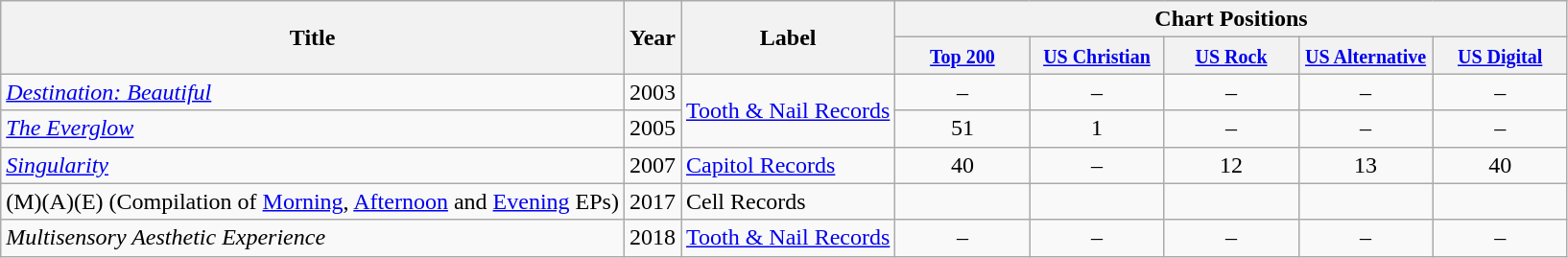<table class="wikitable">
<tr>
<th rowspan="2">Title</th>
<th rowspan="2">Year</th>
<th rowspan="2">Label</th>
<th colspan="5">Chart Positions</th>
</tr>
<tr>
<th style="width:86px;"><small><a href='#'>Top 200</a></small></th>
<th style="width:86px;"><small><a href='#'>US Christian</a></small></th>
<th style="width:86px;"><small><a href='#'>US Rock</a></small></th>
<th style="width:86px;"><small><a href='#'>US Alternative</a></small></th>
<th style="width:86px;"><small><a href='#'>US Digital</a></small></th>
</tr>
<tr>
<td><em><a href='#'>Destination: Beautiful</a></em></td>
<td>2003</td>
<td rowspan="2"><a href='#'>Tooth & Nail Records</a></td>
<td style="text-align:center;">–</td>
<td style="text-align:center;">–</td>
<td style="text-align:center;">–</td>
<td style="text-align:center;">–</td>
<td style="text-align:center;">–</td>
</tr>
<tr>
<td><em><a href='#'>The Everglow</a></em></td>
<td>2005</td>
<td style="text-align:center;">51</td>
<td style="text-align:center;">1</td>
<td style="text-align:center;">–</td>
<td style="text-align:center;">–</td>
<td style="text-align:center;">–</td>
</tr>
<tr>
<td><em><a href='#'>Singularity</a></em></td>
<td>2007</td>
<td><a href='#'>Capitol Records</a></td>
<td style="text-align:center;">40</td>
<td style="text-align:center;">–</td>
<td style="text-align:center;">12</td>
<td style="text-align:center;">13</td>
<td style="text-align:center;">40</td>
</tr>
<tr>
<td>(M)(A)(E) (Compilation of <a href='#'>Morning</a>, <a href='#'>Afternoon</a> and <a href='#'>Evening</a> EPs)</td>
<td>2017</td>
<td>Cell Records</td>
<td></td>
<td></td>
<td></td>
<td></td>
</tr>
<tr>
<td><em>Multisensory Aesthetic Experience</em></td>
<td>2018</td>
<td><a href='#'>Tooth & Nail Records</a></td>
<td style="text-align:center;">–</td>
<td style="text-align:center;">–</td>
<td style="text-align:center;">–</td>
<td style="text-align:center;">–</td>
<td style="text-align:center;">–</td>
</tr>
</table>
